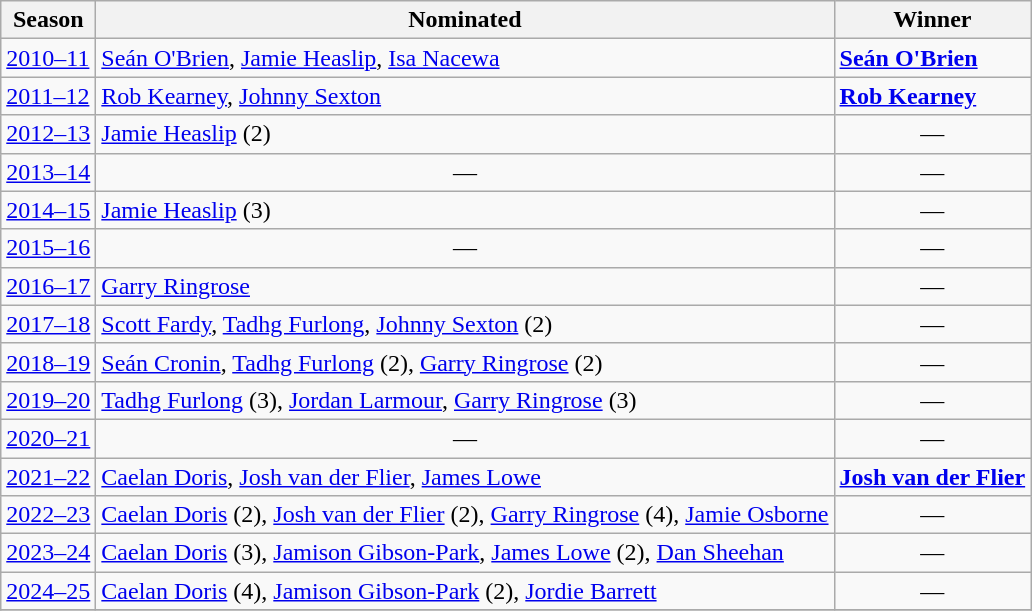<table class="wikitable sortable">
<tr>
<th>Season</th>
<th>Nominated</th>
<th>Winner</th>
</tr>
<tr>
<td><a href='#'>2010–11</a></td>
<td><a href='#'>Seán O'Brien</a>, <a href='#'>Jamie Heaslip</a>,  <a href='#'>Isa Nacewa</a></td>
<td><strong><a href='#'>Seán O'Brien</a></strong></td>
</tr>
<tr>
<td><a href='#'>2011–12</a></td>
<td><a href='#'>Rob Kearney</a>, <a href='#'>Johnny Sexton</a></td>
<td><strong><a href='#'>Rob Kearney</a></strong></td>
</tr>
<tr>
<td><a href='#'>2012–13</a></td>
<td><a href='#'>Jamie Heaslip</a> (2)</td>
<td align=center>—</td>
</tr>
<tr>
<td><a href='#'>2013–14</a></td>
<td align=center>—</td>
<td align=center>—</td>
</tr>
<tr>
<td><a href='#'>2014–15</a></td>
<td><a href='#'>Jamie Heaslip</a> (3)</td>
<td align=center>—</td>
</tr>
<tr>
<td><a href='#'>2015–16</a></td>
<td align=center>—</td>
<td align=center>—</td>
</tr>
<tr>
<td><a href='#'>2016–17</a></td>
<td><a href='#'>Garry Ringrose</a></td>
<td align=center>—</td>
</tr>
<tr>
<td><a href='#'>2017–18</a></td>
<td> <a href='#'>Scott Fardy</a>, <a href='#'>Tadhg Furlong</a>, <a href='#'>Johnny Sexton</a> (2)</td>
<td align=center>—</td>
</tr>
<tr>
<td><a href='#'>2018–19</a></td>
<td><a href='#'>Seán Cronin</a>, <a href='#'>Tadhg Furlong</a> (2), <a href='#'>Garry Ringrose</a> (2)</td>
<td align=center>—</td>
</tr>
<tr>
<td><a href='#'>2019–20</a></td>
<td><a href='#'>Tadhg Furlong</a> (3), <a href='#'>Jordan Larmour</a>, <a href='#'>Garry Ringrose</a> (3)</td>
<td align=center>—</td>
</tr>
<tr>
<td><a href='#'>2020–21</a></td>
<td align=center>—</td>
<td align=center>—</td>
</tr>
<tr>
<td><a href='#'>2021–22</a></td>
<td><a href='#'>Caelan Doris</a>, <a href='#'>Josh van der Flier</a>, <a href='#'>James Lowe</a></td>
<td><strong><a href='#'>Josh van der Flier</a></strong></td>
</tr>
<tr>
<td><a href='#'>2022–23</a></td>
<td><a href='#'>Caelan Doris</a> (2), <a href='#'>Josh van der Flier</a> (2), <a href='#'>Garry Ringrose</a> (4), <a href='#'>Jamie Osborne</a></td>
<td align=center>—</td>
</tr>
<tr>
<td><a href='#'>2023–24</a></td>
<td><a href='#'>Caelan Doris</a> (3), <a href='#'>Jamison Gibson-Park</a>, <a href='#'>James Lowe</a> (2), <a href='#'>Dan Sheehan</a></td>
<td align=center>—</td>
</tr>
<tr>
<td><a href='#'>2024–25</a></td>
<td><a href='#'>Caelan Doris</a> (4), <a href='#'>Jamison Gibson-Park</a> (2), <a href='#'>Jordie Barrett</a></td>
<td align=center>—</td>
</tr>
<tr>
</tr>
</table>
